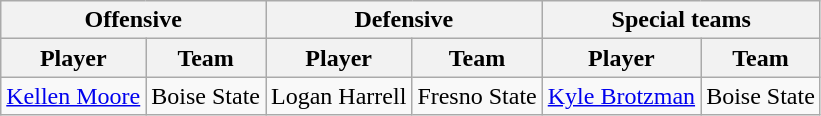<table class="wikitable">
<tr>
<th colspan="2">Offensive</th>
<th colspan="2">Defensive</th>
<th colspan="2">Special teams</th>
</tr>
<tr>
<th>Player</th>
<th>Team</th>
<th>Player</th>
<th>Team</th>
<th>Player</th>
<th>Team</th>
</tr>
<tr>
<td><a href='#'>Kellen Moore</a></td>
<td>Boise State</td>
<td>Logan Harrell</td>
<td>Fresno State</td>
<td><a href='#'>Kyle Brotzman</a></td>
<td>Boise State</td>
</tr>
</table>
